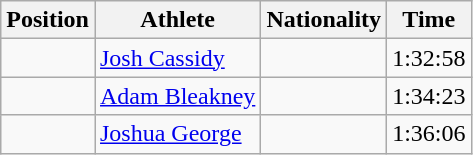<table class="wikitable sortable" border="1">
<tr>
<th>Position</th>
<th>Athlete</th>
<th>Nationality</th>
<th>Time</th>
</tr>
<tr>
<td></td>
<td><a href='#'>Josh Cassidy</a></td>
<td></td>
<td>1:32:58</td>
</tr>
<tr>
<td></td>
<td><a href='#'>Adam Bleakney</a></td>
<td></td>
<td>1:34:23</td>
</tr>
<tr>
<td></td>
<td><a href='#'>Joshua George</a></td>
<td></td>
<td>1:36:06</td>
</tr>
</table>
